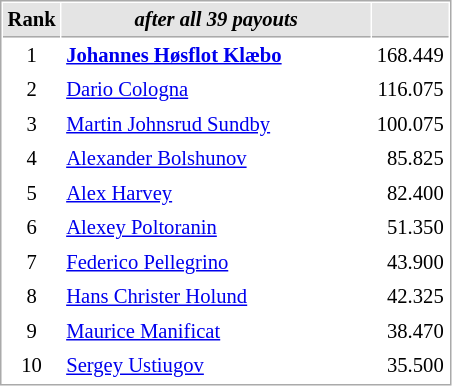<table cellspacing="1" cellpadding="3" style="border:1px solid #AAAAAA;font-size:86%">
<tr style="background-color: #E4E4E4;">
<th style="border-bottom:1px solid #AAAAAA" width=10>Rank</th>
<th style="border-bottom:1px solid #AAAAAA" width=200><em>after all 39 payouts</em></th>
<th style="border-bottom:1px solid #AAAAAA" width=20 align=right></th>
</tr>
<tr>
<td align=center>1</td>
<td><strong> <a href='#'>Johannes Høsflot Klæbo</a></strong></td>
<td align=right>168.449</td>
</tr>
<tr>
<td align=center>2</td>
<td> <a href='#'>Dario Cologna</a></td>
<td align=right>116.075</td>
</tr>
<tr>
<td align=center>3</td>
<td> <a href='#'>Martin Johnsrud Sundby</a></td>
<td align=right>100.075</td>
</tr>
<tr>
<td align=center>4</td>
<td> <a href='#'>Alexander Bolshunov</a></td>
<td align=right>85.825</td>
</tr>
<tr>
<td align=center>5</td>
<td> <a href='#'>Alex Harvey</a></td>
<td align=right>82.400</td>
</tr>
<tr>
<td align=center>6</td>
<td> <a href='#'>Alexey Poltoranin</a></td>
<td align=right>51.350</td>
</tr>
<tr>
<td align=center>7</td>
<td> <a href='#'>Federico Pellegrino</a></td>
<td align=right>43.900</td>
</tr>
<tr>
<td align=center>8</td>
<td> <a href='#'>Hans Christer Holund</a></td>
<td align=right>42.325</td>
</tr>
<tr>
<td align=center>9</td>
<td> <a href='#'>Maurice Manificat</a></td>
<td align=right>38.470</td>
</tr>
<tr>
<td align=center>10</td>
<td> <a href='#'>Sergey Ustiugov</a></td>
<td align=right>35.500</td>
</tr>
</table>
